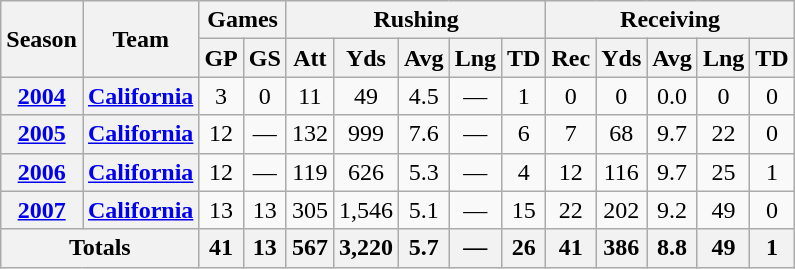<table class="wikitable" style="text-align:center;">
<tr>
<th rowspan="2">Season</th>
<th rowspan="2">Team</th>
<th colspan="2">Games</th>
<th colspan="5">Rushing</th>
<th colspan="5">Receiving</th>
</tr>
<tr>
<th>GP</th>
<th>GS</th>
<th>Att</th>
<th>Yds</th>
<th>Avg</th>
<th>Lng</th>
<th>TD</th>
<th>Rec</th>
<th>Yds</th>
<th>Avg</th>
<th>Lng</th>
<th>TD</th>
</tr>
<tr>
<th><a href='#'>2004</a></th>
<th><a href='#'>California</a></th>
<td>3</td>
<td>0</td>
<td>11</td>
<td>49</td>
<td>4.5</td>
<td>—</td>
<td>1</td>
<td>0</td>
<td>0</td>
<td>0.0</td>
<td>0</td>
<td>0</td>
</tr>
<tr>
<th><a href='#'>2005</a></th>
<th><a href='#'>California</a></th>
<td>12</td>
<td>—</td>
<td>132</td>
<td>999</td>
<td>7.6</td>
<td>—</td>
<td>6</td>
<td>7</td>
<td>68</td>
<td>9.7</td>
<td>22</td>
<td>0</td>
</tr>
<tr>
<th><a href='#'>2006</a></th>
<th><a href='#'>California</a></th>
<td>12</td>
<td>—</td>
<td>119</td>
<td>626</td>
<td>5.3</td>
<td>—</td>
<td>4</td>
<td>12</td>
<td>116</td>
<td>9.7</td>
<td>25</td>
<td>1</td>
</tr>
<tr>
<th><a href='#'>2007</a></th>
<th><a href='#'>California</a></th>
<td>13</td>
<td>13</td>
<td>305</td>
<td>1,546</td>
<td>5.1</td>
<td>—</td>
<td>15</td>
<td>22</td>
<td>202</td>
<td>9.2</td>
<td>49</td>
<td>0</td>
</tr>
<tr>
<th colspan="2">Totals</th>
<th>41</th>
<th>13</th>
<th>567</th>
<th>3,220</th>
<th>5.7</th>
<th>—</th>
<th>26</th>
<th>41</th>
<th>386</th>
<th>8.8</th>
<th>49</th>
<th>1</th>
</tr>
</table>
